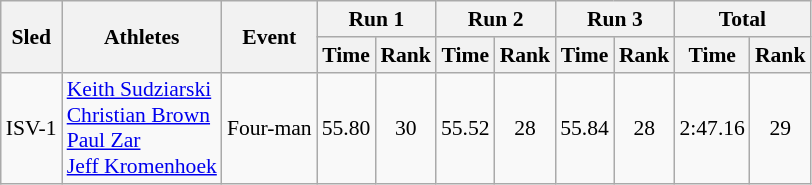<table class="wikitable"  border="1" style="font-size:90%">
<tr>
<th rowspan="2">Sled</th>
<th rowspan="2">Athletes</th>
<th rowspan="2">Event</th>
<th colspan="2">Run 1</th>
<th colspan="2">Run 2</th>
<th colspan="2">Run 3</th>
<th colspan="2">Total</th>
</tr>
<tr>
<th>Time</th>
<th>Rank</th>
<th>Time</th>
<th>Rank</th>
<th>Time</th>
<th>Rank</th>
<th>Time</th>
<th>Rank</th>
</tr>
<tr>
<td align="center">ISV-1</td>
<td><a href='#'>Keith Sudziarski</a><br><a href='#'>Christian Brown</a><br><a href='#'>Paul Zar</a><br><a href='#'>Jeff Kromenhoek</a></td>
<td>Four-man</td>
<td align="center">55.80</td>
<td align="center">30</td>
<td align="center">55.52</td>
<td align="center">28</td>
<td align="center">55.84</td>
<td align="center">28</td>
<td align="center">2:47.16</td>
<td align="center">29</td>
</tr>
</table>
